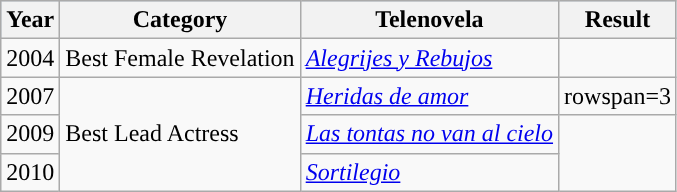<table class="wikitable">
<tr style="background:#b0c4de;">
<th>Year</th>
<th>Category</th>
<th>Telenovela</th>
<th>Result</th>
</tr>
<tr>
<td>2004</td>
<td>Best Female Revelation</td>
<td><em><a href='#'>Alegrijes y Rebujos</a></em></td>
<td></td>
</tr>
<tr>
<td>2007</td>
<td rowspan=3>Best Lead Actress</td>
<td><em><a href='#'>Heridas de amor</a></em></td>
<td>rowspan=3 </td>
</tr>
<tr>
<td>2009</td>
<td><em> <a href='#'>Las tontas no van al cielo</a> </em></td>
</tr>
<tr>
<td>2010</td>
<td><em><a href='#'>Sortilegio</a></em></td>
</tr>
</table>
